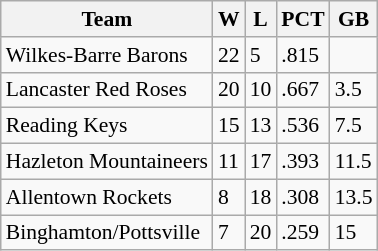<table class="wikitable" style="font-size:90%">
<tr>
<th>Team</th>
<th>W</th>
<th>L</th>
<th>PCT</th>
<th>GB</th>
</tr>
<tr>
<td>Wilkes-Barre Barons</td>
<td>22</td>
<td>5</td>
<td>.815</td>
<td></td>
</tr>
<tr>
<td>Lancaster Red Roses</td>
<td>20</td>
<td>10</td>
<td>.667</td>
<td>3.5</td>
</tr>
<tr>
<td>Reading Keys</td>
<td>15</td>
<td>13</td>
<td>.536</td>
<td>7.5</td>
</tr>
<tr>
<td>Hazleton Mountaineers</td>
<td>11</td>
<td>17</td>
<td>.393</td>
<td>11.5</td>
</tr>
<tr>
<td>Allentown Rockets</td>
<td>8</td>
<td>18</td>
<td>.308</td>
<td>13.5</td>
</tr>
<tr>
<td>Binghamton/Pottsville</td>
<td>7</td>
<td>20</td>
<td>.259</td>
<td>15</td>
</tr>
</table>
